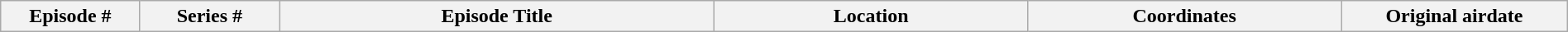<table class="wikitable plainrowheaders" style="width:100%; margin:auto;">
<tr>
<th width="8%">Episode #</th>
<th width="8%">Series #</th>
<th width="25%">Episode Title</th>
<th width="18%">Location</th>
<th width="18%">Coordinates</th>
<th width="13%">Original airdate<br><onlyinclude>












</onlyinclude></th>
</tr>
</table>
